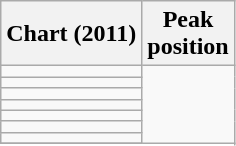<table class="wikitable sortable">
<tr>
<th>Chart (2011)</th>
<th>Peak<br>position</th>
</tr>
<tr>
<td></td>
</tr>
<tr>
<td></td>
</tr>
<tr>
<td></td>
</tr>
<tr>
<td></td>
</tr>
<tr>
<td></td>
</tr>
<tr>
<td></td>
</tr>
<tr>
<td></td>
</tr>
<tr>
</tr>
</table>
